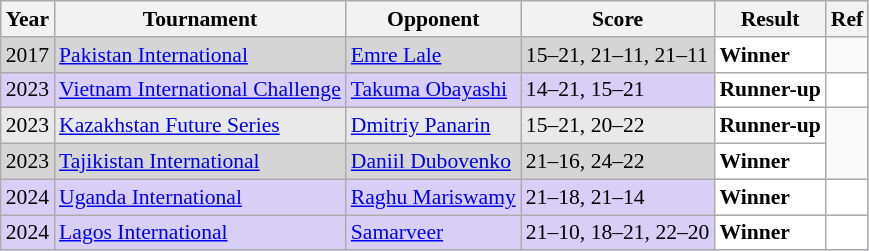<table class="sortable wikitable" style="font-size: 90%;">
<tr>
<th>Year</th>
<th>Tournament</th>
<th>Opponent</th>
<th>Score</th>
<th>Result</th>
<th>Ref</th>
</tr>
<tr style="background:#D5D5D5">
<td align="center">2017</td>
<td align="left"><a href='#'>Pakistan International</a></td>
<td align="left"> <a href='#'>Emre Lale</a></td>
<td align="left">15–21, 21–11, 21–11</td>
<td style="text-align:left; background:white"> <strong>Winner</strong></td>
</tr>
<tr style="background:#D8CEF6">
<td align="center">2023</td>
<td align="left"><a href='#'>Vietnam International Challenge</a></td>
<td align="left"> <a href='#'>Takuma Obayashi</a></td>
<td align="left">14–21, 15–21</td>
<td style="text-align:left; background:white"> <strong>Runner-up</strong></td>
<td style="text-align:center; background:white"></td>
</tr>
<tr style="background:#E9E9E9">
<td align="center">2023</td>
<td align="left"><a href='#'>Kazakhstan Future Series</a></td>
<td align="left"> <a href='#'>Dmitriy Panarin</a></td>
<td align="left">15–21, 20–22</td>
<td style="text-align:left; background:white"> <strong>Runner-up</strong></td>
</tr>
<tr style="background:#D5D5D5">
<td align="center">2023</td>
<td align="left"><a href='#'>Tajikistan International</a></td>
<td align="left"> <a href='#'>Daniil Dubovenko</a></td>
<td align="left">21–16, 24–22</td>
<td style="text-align:left; background:white"> <strong>Winner</strong></td>
</tr>
<tr style="background:#D8CEF6">
<td align="center">2024</td>
<td align="left"><a href='#'>Uganda International</a></td>
<td align="left"> <a href='#'>Raghu Mariswamy</a></td>
<td align="left">21–18, 21–14</td>
<td style="text-align:left; background:white"> <strong>Winner</strong></td>
<td style="text-align:center; background:white"></td>
</tr>
<tr style="background:#D8CEF6">
<td align="center">2024</td>
<td align="left"><a href='#'>Lagos International</a></td>
<td align="left"> <a href='#'>Samarveer</a></td>
<td align="left">21–10, 18–21, 22–20</td>
<td style="text-align:left; background:white"> <strong>Winner</strong></td>
<td style="text-align:center; background:white"></td>
</tr>
</table>
